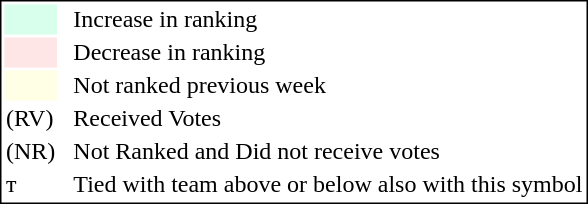<table style="border:1px solid black;">
<tr>
<td style="background:#D8FFEB; width:20px;"></td>
<td> </td>
<td>Increase in ranking</td>
</tr>
<tr>
<td style="background:#FFE6E6; width:20px;"></td>
<td> </td>
<td>Decrease in ranking</td>
</tr>
<tr>
<td style="background:#FFFFE6; width:20px;"></td>
<td> </td>
<td>Not ranked previous week</td>
</tr>
<tr>
<td>(RV)</td>
<td> </td>
<td>Received Votes</td>
</tr>
<tr>
<td>(NR)</td>
<td> </td>
<td>Not Ranked and Did not receive votes</td>
</tr>
<tr>
<td>т</td>
<td> </td>
<td>Tied with team above or below also with this symbol</td>
</tr>
</table>
